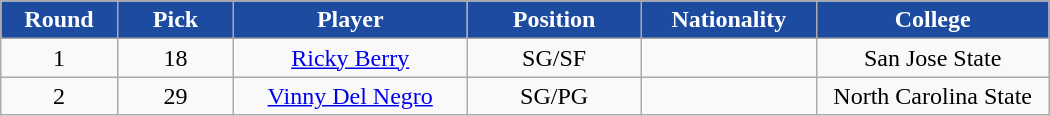<table class="wikitable sortable sortable">
<tr>
<th style="background:#1C4BA0; color:#FFFFFF" width="10%">Round</th>
<th style="background:#1C4BA0; color:#FFFFFF" width="10%">Pick</th>
<th style="background:#1C4BA0; color:#FFFFFF" width="20%">Player</th>
<th style="background:#1C4BA0; color:#FFFFFF" width="15%">Position</th>
<th style="background:#1C4BA0; color:#FFFFFF" width="15%">Nationality</th>
<th style="background:#1C4BA0; color:#FFFFFF" width="20%">College</th>
</tr>
<tr style="text-align: center">
<td>1</td>
<td>18</td>
<td><a href='#'>Ricky Berry</a></td>
<td>SG/SF</td>
<td></td>
<td>San Jose State</td>
</tr>
<tr style="text-align: center">
<td>2</td>
<td>29</td>
<td><a href='#'>Vinny Del Negro</a></td>
<td>SG/PG</td>
<td></td>
<td>North Carolina State</td>
</tr>
</table>
